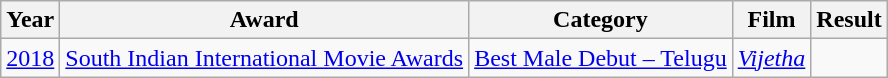<table class="wikitable">
<tr>
<th>Year</th>
<th>Award</th>
<th>Category</th>
<th>Film</th>
<th>Result</th>
</tr>
<tr>
<td><a href='#'>2018</a></td>
<td><a href='#'>South Indian International Movie Awards</a></td>
<td><a href='#'>Best Male Debut – Telugu</a></td>
<td><a href='#'><em>Vijetha</em></a></td>
<td></td>
</tr>
</table>
